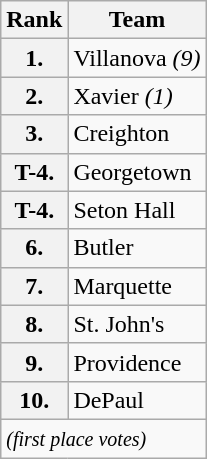<table class=wikitable>
<tr>
<th>Rank</th>
<th>Team</th>
</tr>
<tr>
<th>1.</th>
<td>Villanova <em>(9)</em></td>
</tr>
<tr>
<th>2.</th>
<td>Xavier <em>(1)</em></td>
</tr>
<tr>
<th>3.</th>
<td>Creighton</td>
</tr>
<tr>
<th>T-4.</th>
<td>Georgetown</td>
</tr>
<tr>
<th>T-4.</th>
<td>Seton Hall</td>
</tr>
<tr>
<th>6.</th>
<td>Butler</td>
</tr>
<tr>
<th>7.</th>
<td>Marquette</td>
</tr>
<tr>
<th>8.</th>
<td>St. John's</td>
</tr>
<tr>
<th>9.</th>
<td>Providence</td>
</tr>
<tr>
<th>10.</th>
<td>DePaul</td>
</tr>
<tr>
<td colspan=3 valign=middle><small><em>(first place votes)</em></small></td>
</tr>
</table>
